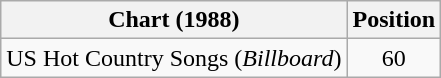<table class="wikitable">
<tr>
<th>Chart (1988)</th>
<th>Position</th>
</tr>
<tr>
<td>US Hot Country Songs (<em>Billboard</em>)</td>
<td align="center">60</td>
</tr>
</table>
